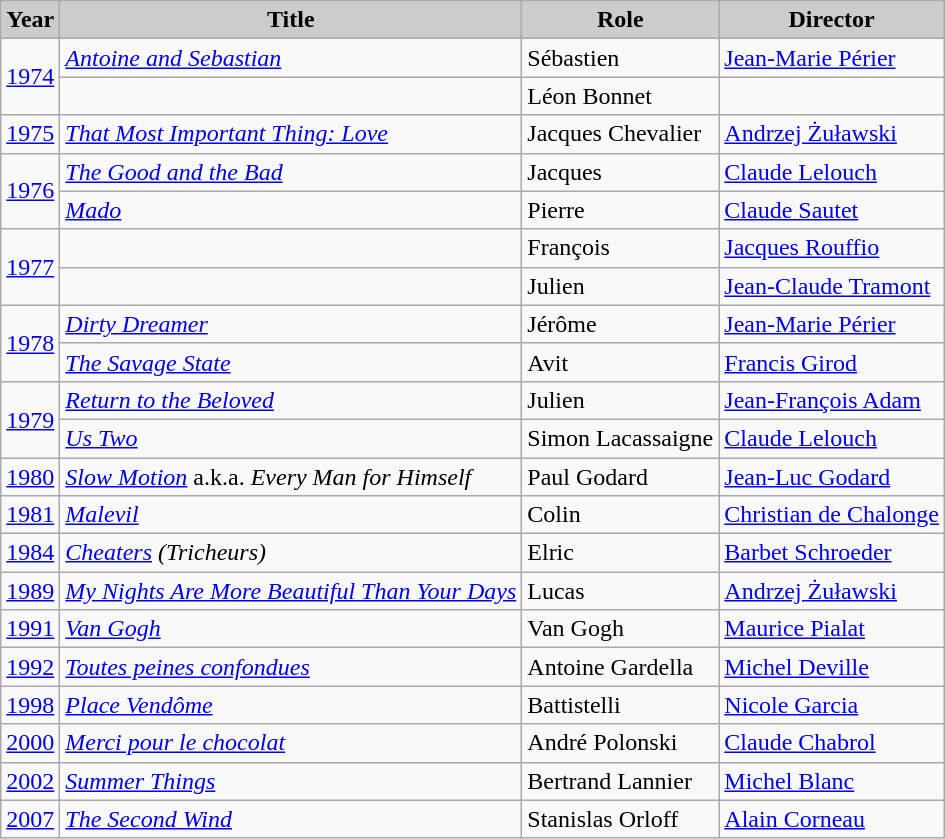<table class="wikitable">
<tr>
<th style="background:#ccc;">Year</th>
<th style="background:#ccc;">Title</th>
<th style="background:#ccc;">Role</th>
<th style="background:#ccc;">Director</th>
</tr>
<tr>
<td rowspan=2><a href='#'>1974</a></td>
<td><em><a href='#'>Antoine and Sebastian</a></em></td>
<td>Sébastien</td>
<td><a href='#'>Jean-Marie Périer</a></td>
</tr>
<tr>
<td><em></em></td>
<td>Léon Bonnet</td>
<td></td>
</tr>
<tr>
<td><a href='#'>1975</a></td>
<td><em><a href='#'>That Most Important Thing: Love</a></em></td>
<td>Jacques Chevalier</td>
<td><a href='#'>Andrzej Żuławski</a></td>
</tr>
<tr>
<td rowspan=2><a href='#'>1976</a></td>
<td><em><a href='#'>The Good and the Bad</a></em></td>
<td>Jacques</td>
<td><a href='#'>Claude Lelouch</a></td>
</tr>
<tr>
<td><em><a href='#'>Mado</a></em></td>
<td>Pierre</td>
<td><a href='#'>Claude Sautet</a></td>
</tr>
<tr>
<td rowspan=2><a href='#'>1977</a></td>
<td><em></em></td>
<td>François</td>
<td><a href='#'>Jacques Rouffio</a></td>
</tr>
<tr>
<td><em></em></td>
<td>Julien</td>
<td><a href='#'>Jean-Claude Tramont</a></td>
</tr>
<tr>
<td rowspan=2><a href='#'>1978</a></td>
<td><em><a href='#'>Dirty Dreamer</a></em></td>
<td>Jérôme</td>
<td><a href='#'>Jean-Marie Périer</a></td>
</tr>
<tr>
<td><em><a href='#'>The Savage State</a></em></td>
<td>Avit</td>
<td><a href='#'>Francis Girod</a></td>
</tr>
<tr>
<td rowspan=2><a href='#'>1979</a></td>
<td><em><a href='#'>Return to the Beloved</a></em></td>
<td>Julien</td>
<td><a href='#'>Jean-François Adam</a></td>
</tr>
<tr>
<td><em><a href='#'>Us Two</a></em></td>
<td>Simon Lacassaigne</td>
<td><a href='#'>Claude Lelouch</a></td>
</tr>
<tr>
<td><a href='#'>1980</a></td>
<td><em><a href='#'>Slow Motion</a></em> a.k.a. <em>Every Man for Himself</em></td>
<td>Paul Godard</td>
<td><a href='#'>Jean-Luc Godard</a></td>
</tr>
<tr>
<td><a href='#'>1981</a></td>
<td><em><a href='#'>Malevil</a></em></td>
<td>Colin</td>
<td><a href='#'>Christian de Chalonge</a></td>
</tr>
<tr>
<td><a href='#'>1984</a></td>
<td><em><a href='#'>Cheaters</a> (Tricheurs)</em></td>
<td>Elric</td>
<td><a href='#'>Barbet Schroeder</a></td>
</tr>
<tr>
<td><a href='#'>1989</a></td>
<td><em><a href='#'>My Nights Are More Beautiful Than Your Days</a></em></td>
<td>Lucas</td>
<td><a href='#'>Andrzej Żuławski</a></td>
</tr>
<tr>
<td><a href='#'>1991</a></td>
<td><em><a href='#'>Van Gogh</a></em></td>
<td>Van Gogh</td>
<td><a href='#'>Maurice Pialat</a></td>
</tr>
<tr>
<td><a href='#'>1992</a></td>
<td><em><a href='#'>Toutes peines confondues</a></em></td>
<td>Antoine Gardella</td>
<td><a href='#'>Michel Deville</a></td>
</tr>
<tr>
<td><a href='#'>1998</a></td>
<td><em><a href='#'>Place Vendôme</a></em></td>
<td>Battistelli</td>
<td><a href='#'>Nicole Garcia</a></td>
</tr>
<tr>
<td><a href='#'>2000</a></td>
<td><em><a href='#'>Merci pour le chocolat</a></em></td>
<td>André Polonski</td>
<td><a href='#'>Claude Chabrol</a></td>
</tr>
<tr>
<td><a href='#'>2002</a></td>
<td><em><a href='#'>Summer Things</a></em></td>
<td>Bertrand Lannier</td>
<td><a href='#'>Michel Blanc</a></td>
</tr>
<tr>
<td><a href='#'>2007</a></td>
<td><em><a href='#'>The Second Wind</a></em></td>
<td>Stanislas Orloff</td>
<td><a href='#'>Alain Corneau</a></td>
</tr>
</table>
